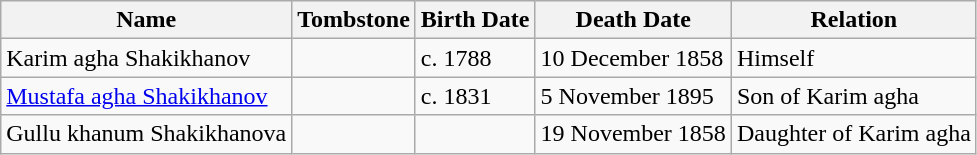<table class="wikitable">
<tr>
<th>Name</th>
<th>Tombstone</th>
<th>Birth Date</th>
<th>Death Date</th>
<th>Relation</th>
</tr>
<tr>
<td>Karim agha Shakikhanov</td>
<td></td>
<td>c. 1788</td>
<td>10 December 1858</td>
<td>Himself</td>
</tr>
<tr>
<td><a href='#'>Mustafa agha Shakikhanov</a></td>
<td></td>
<td>c. 1831</td>
<td>5 November 1895</td>
<td>Son of Karim agha</td>
</tr>
<tr>
<td>Gullu khanum Shakikhanova</td>
<td></td>
<td></td>
<td>19 November 1858</td>
<td>Daughter of Karim agha</td>
</tr>
</table>
